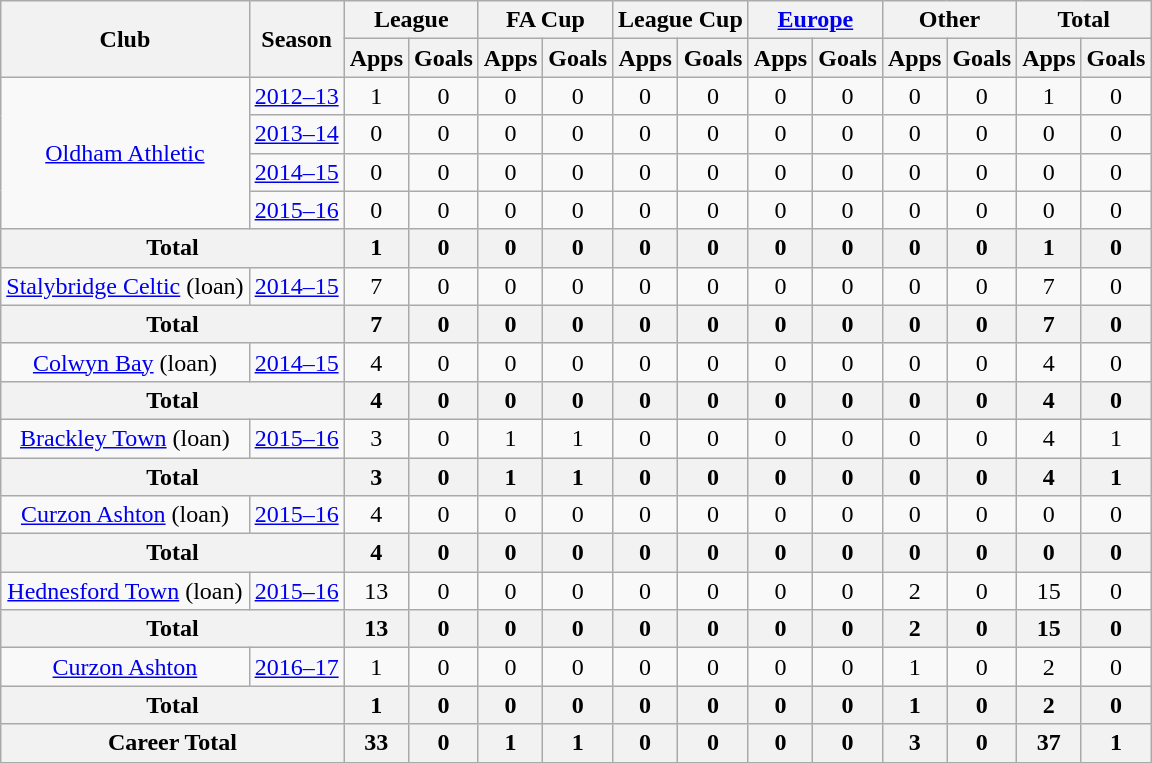<table class="wikitable" style="text-align:center">
<tr>
<th rowspan="2">Club</th>
<th rowspan="2">Season</th>
<th colspan="2">League</th>
<th colspan="2">FA Cup</th>
<th colspan="2">League Cup</th>
<th colspan="2"><a href='#'>Europe</a></th>
<th colspan="2">Other</th>
<th colspan="2">Total</th>
</tr>
<tr>
<th>Apps</th>
<th>Goals</th>
<th>Apps</th>
<th>Goals</th>
<th>Apps</th>
<th>Goals</th>
<th>Apps</th>
<th>Goals</th>
<th>Apps</th>
<th>Goals</th>
<th>Apps</th>
<th>Goals</th>
</tr>
<tr>
<td rowspan="4"><a href='#'>Oldham Athletic</a></td>
<td><a href='#'>2012–13</a></td>
<td>1</td>
<td>0</td>
<td>0</td>
<td>0</td>
<td>0</td>
<td>0</td>
<td>0</td>
<td>0</td>
<td>0</td>
<td>0</td>
<td>1</td>
<td>0</td>
</tr>
<tr>
<td><a href='#'>2013–14</a></td>
<td>0</td>
<td>0</td>
<td>0</td>
<td>0</td>
<td>0</td>
<td>0</td>
<td>0</td>
<td>0</td>
<td>0</td>
<td>0</td>
<td>0</td>
<td>0</td>
</tr>
<tr>
<td><a href='#'>2014–15</a></td>
<td>0</td>
<td>0</td>
<td>0</td>
<td>0</td>
<td>0</td>
<td>0</td>
<td>0</td>
<td>0</td>
<td>0</td>
<td>0</td>
<td>0</td>
<td>0</td>
</tr>
<tr>
<td><a href='#'>2015–16</a></td>
<td>0</td>
<td>0</td>
<td>0</td>
<td>0</td>
<td>0</td>
<td>0</td>
<td>0</td>
<td>0</td>
<td>0</td>
<td>0</td>
<td>0</td>
<td>0</td>
</tr>
<tr>
<th colspan="2">Total</th>
<th>1</th>
<th>0</th>
<th>0</th>
<th>0</th>
<th>0</th>
<th>0</th>
<th>0</th>
<th>0</th>
<th>0</th>
<th>0</th>
<th>1</th>
<th>0</th>
</tr>
<tr>
<td><a href='#'>Stalybridge Celtic</a> (loan)</td>
<td><a href='#'>2014–15</a></td>
<td>7</td>
<td>0</td>
<td>0</td>
<td>0</td>
<td>0</td>
<td>0</td>
<td>0</td>
<td>0</td>
<td>0</td>
<td>0</td>
<td>7</td>
<td>0</td>
</tr>
<tr>
<th colspan="2">Total</th>
<th>7</th>
<th>0</th>
<th>0</th>
<th>0</th>
<th>0</th>
<th>0</th>
<th>0</th>
<th>0</th>
<th>0</th>
<th>0</th>
<th>7</th>
<th>0</th>
</tr>
<tr>
<td><a href='#'>Colwyn Bay</a> (loan)</td>
<td><a href='#'>2014–15</a></td>
<td>4</td>
<td>0</td>
<td>0</td>
<td>0</td>
<td>0</td>
<td>0</td>
<td>0</td>
<td>0</td>
<td>0</td>
<td>0</td>
<td>4</td>
<td>0</td>
</tr>
<tr>
<th colspan="2">Total</th>
<th>4</th>
<th>0</th>
<th>0</th>
<th>0</th>
<th>0</th>
<th>0</th>
<th>0</th>
<th>0</th>
<th>0</th>
<th>0</th>
<th>4</th>
<th>0</th>
</tr>
<tr>
<td><a href='#'>Brackley Town</a> (loan)</td>
<td><a href='#'>2015–16</a></td>
<td>3</td>
<td>0</td>
<td>1</td>
<td>1</td>
<td>0</td>
<td>0</td>
<td>0</td>
<td>0</td>
<td>0</td>
<td>0</td>
<td>4</td>
<td>1</td>
</tr>
<tr>
<th colspan="2">Total</th>
<th>3</th>
<th>0</th>
<th>1</th>
<th>1</th>
<th>0</th>
<th>0</th>
<th>0</th>
<th>0</th>
<th>0</th>
<th>0</th>
<th>4</th>
<th>1</th>
</tr>
<tr>
<td><a href='#'>Curzon Ashton</a> (loan)</td>
<td><a href='#'>2015–16</a></td>
<td>4</td>
<td>0</td>
<td>0</td>
<td>0</td>
<td>0</td>
<td>0</td>
<td>0</td>
<td>0</td>
<td>0</td>
<td>0</td>
<td>0</td>
<td>0</td>
</tr>
<tr>
<th colspan="2">Total</th>
<th>4</th>
<th>0</th>
<th>0</th>
<th>0</th>
<th>0</th>
<th>0</th>
<th>0</th>
<th>0</th>
<th>0</th>
<th>0</th>
<th>0</th>
<th>0</th>
</tr>
<tr>
<td><a href='#'>Hednesford Town</a> (loan)</td>
<td><a href='#'>2015–16</a></td>
<td>13</td>
<td>0</td>
<td>0</td>
<td>0</td>
<td>0</td>
<td>0</td>
<td>0</td>
<td>0</td>
<td>2</td>
<td>0</td>
<td>15</td>
<td>0</td>
</tr>
<tr>
<th colspan="2">Total</th>
<th>13</th>
<th>0</th>
<th>0</th>
<th>0</th>
<th>0</th>
<th>0</th>
<th>0</th>
<th>0</th>
<th>2</th>
<th>0</th>
<th>15</th>
<th>0</th>
</tr>
<tr>
<td><a href='#'>Curzon Ashton</a></td>
<td><a href='#'>2016–17</a></td>
<td>1</td>
<td>0</td>
<td>0</td>
<td>0</td>
<td>0</td>
<td>0</td>
<td>0</td>
<td>0</td>
<td>1</td>
<td>0</td>
<td>2</td>
<td>0</td>
</tr>
<tr>
<th colspan="2">Total</th>
<th>1</th>
<th>0</th>
<th>0</th>
<th>0</th>
<th>0</th>
<th>0</th>
<th>0</th>
<th>0</th>
<th>1</th>
<th>0</th>
<th>2</th>
<th>0</th>
</tr>
<tr>
<th colspan="2">Career Total</th>
<th>33</th>
<th>0</th>
<th>1</th>
<th>1</th>
<th>0</th>
<th>0</th>
<th>0</th>
<th>0</th>
<th>3</th>
<th>0</th>
<th>37</th>
<th>1</th>
</tr>
<tr>
</tr>
</table>
